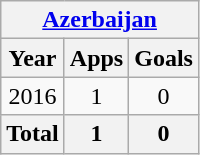<table class="wikitable" style="text-align:center">
<tr>
<th colspan=3><a href='#'>Azerbaijan</a></th>
</tr>
<tr>
<th>Year</th>
<th>Apps</th>
<th>Goals</th>
</tr>
<tr>
<td>2016</td>
<td>1</td>
<td>0</td>
</tr>
<tr>
<th>Total</th>
<th>1</th>
<th>0</th>
</tr>
</table>
